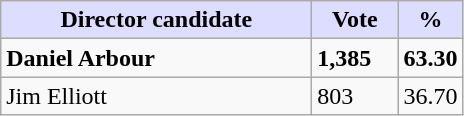<table class="wikitable">
<tr>
<th style="background:#ddf;" width="200px">Director candidate</th>
<th style="background:#ddf;" width="50px">Vote</th>
<th style="background:#ddf;" width="30px">%</th>
</tr>
<tr>
<td><strong>Daniel Arbour</strong></td>
<td><strong>1,385</strong></td>
<td><strong>63.30</strong></td>
</tr>
<tr>
<td>Jim Elliott</td>
<td>803</td>
<td>36.70</td>
</tr>
</table>
